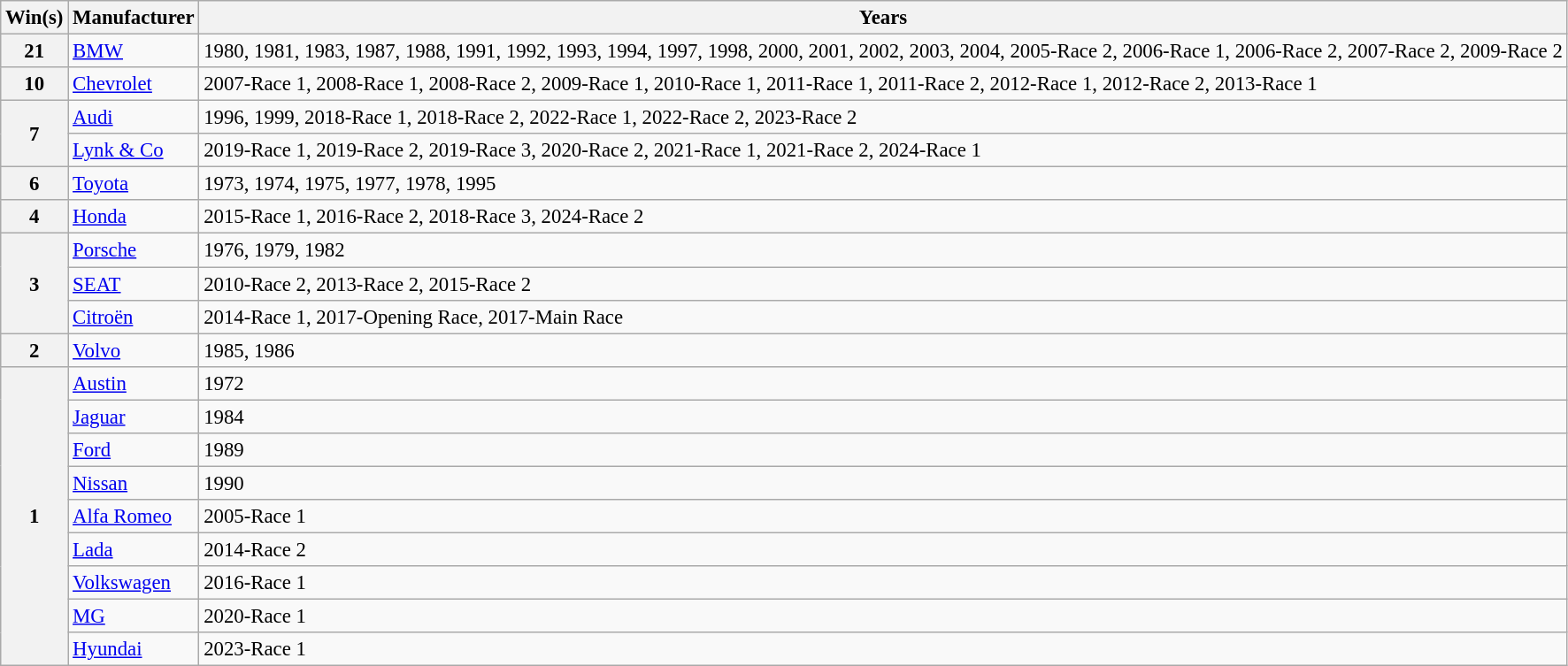<table class="wikitable" style="font-size: 95%;">
<tr>
<th>Win(s)</th>
<th>Manufacturer</th>
<th>Years</th>
</tr>
<tr>
<th>21</th>
<td> <a href='#'>BMW</a></td>
<td>1980, 1981, 1983, 1987, 1988, 1991, 1992, 1993, 1994, 1997, 1998, 2000, 2001, 2002, 2003, 2004, 2005-Race 2, 2006-Race 1, 2006-Race 2, 2007-Race 2, 2009-Race 2</td>
</tr>
<tr>
<th>10</th>
<td> <a href='#'>Chevrolet</a></td>
<td>2007-Race 1, 2008-Race 1, 2008-Race 2, 2009-Race 1, 2010-Race 1, 2011-Race 1, 2011-Race 2, 2012-Race 1, 2012-Race 2, 2013-Race 1</td>
</tr>
<tr>
<th rowspan="2">7</th>
<td> <a href='#'>Audi</a></td>
<td>1996, 1999, 2018-Race 1, 2018-Race 2, 2022-Race 1, 2022-Race 2, 2023-Race 2</td>
</tr>
<tr>
<td> <a href='#'>Lynk & Co</a></td>
<td>2019-Race 1, 2019-Race 2, 2019-Race 3, 2020-Race 2, 2021-Race 1, 2021-Race 2, 2024-Race 1</td>
</tr>
<tr>
<th rowspan="1">6</th>
<td> <a href='#'>Toyota</a></td>
<td>1973, 1974, 1975, 1977, 1978, 1995</td>
</tr>
<tr>
<th rowspan="1">4</th>
<td> <a href='#'>Honda</a></td>
<td>2015-Race 1, 2016-Race 2, 2018-Race 3, 2024-Race 2</td>
</tr>
<tr>
<th rowspan="3">3</th>
<td> <a href='#'>Porsche</a></td>
<td>1976, 1979, 1982</td>
</tr>
<tr>
<td> <a href='#'>SEAT</a></td>
<td>2010-Race 2, 2013-Race 2, 2015-Race 2</td>
</tr>
<tr>
<td> <a href='#'>Citroën</a></td>
<td>2014-Race 1, 2017-Opening Race, 2017-Main Race</td>
</tr>
<tr>
<th rowspan="1">2</th>
<td> <a href='#'>Volvo</a></td>
<td>1985, 1986</td>
</tr>
<tr>
<th rowspan="9">1</th>
<td> <a href='#'>Austin</a></td>
<td>1972</td>
</tr>
<tr>
<td> <a href='#'>Jaguar</a></td>
<td>1984</td>
</tr>
<tr>
<td> <a href='#'>Ford</a></td>
<td>1989</td>
</tr>
<tr>
<td> <a href='#'>Nissan</a></td>
<td>1990</td>
</tr>
<tr>
<td> <a href='#'>Alfa Romeo</a></td>
<td>2005-Race 1</td>
</tr>
<tr>
<td> <a href='#'>Lada</a></td>
<td>2014-Race 2</td>
</tr>
<tr>
<td> <a href='#'>Volkswagen</a></td>
<td>2016-Race 1</td>
</tr>
<tr>
<td> <a href='#'>MG</a></td>
<td>2020-Race 1</td>
</tr>
<tr>
<td> <a href='#'>Hyundai</a></td>
<td>2023-Race 1</td>
</tr>
</table>
